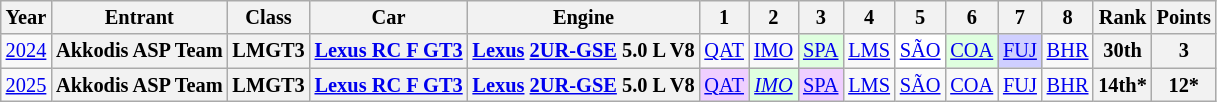<table class="wikitable" style="text-align:center; font-size:85%">
<tr>
<th>Year</th>
<th>Entrant</th>
<th>Class</th>
<th>Car</th>
<th>Engine</th>
<th>1</th>
<th>2</th>
<th>3</th>
<th>4</th>
<th>5</th>
<th>6</th>
<th>7</th>
<th>8</th>
<th>Rank</th>
<th>Points</th>
</tr>
<tr>
<td><a href='#'>2024</a></td>
<th nowrap>Akkodis ASP Team</th>
<th>LMGT3</th>
<th nowrap><a href='#'>Lexus RC F GT3</a></th>
<th nowrap><a href='#'>Lexus</a> <a href='#'>2UR-GSE</a> 5.0 L V8</th>
<td><a href='#'>QAT</a></td>
<td><a href='#'>IMO</a></td>
<td style="background:#DFFFDF;"><a href='#'>SPA</a><br></td>
<td><a href='#'>LMS</a></td>
<td style="background:#FFFFFF;"><a href='#'>SÃO</a><br></td>
<td style="background:#DFFFDF;"><a href='#'>COA</a><br></td>
<td style="background:#CFCFFF;"><a href='#'>FUJ</a><br></td>
<td><a href='#'>BHR</a></td>
<th>30th</th>
<th>3</th>
</tr>
<tr>
<td><a href='#'>2025</a></td>
<th>Akkodis ASP Team</th>
<th>LMGT3</th>
<th><a href='#'>Lexus RC F GT3</a></th>
<th><a href='#'>Lexus</a> <a href='#'>2UR-GSE</a> 5.0 L V8</th>
<td style="background:#EFCFFF;"><a href='#'>QAT</a><br></td>
<td style="background:#DFFFDF;"><em><a href='#'>IMO</a></em><br></td>
<td style="background:#EFCFFF;"><a href='#'>SPA</a><br></td>
<td style="background:#;"><a href='#'>LMS</a><br></td>
<td style="background:#;"><a href='#'>SÃO</a><br></td>
<td style="background:#;"><a href='#'>COA</a><br></td>
<td style="background:#;"><a href='#'>FUJ</a><br></td>
<td style="background:#;"><a href='#'>BHR</a><br></td>
<th>14th*</th>
<th>12*</th>
</tr>
</table>
